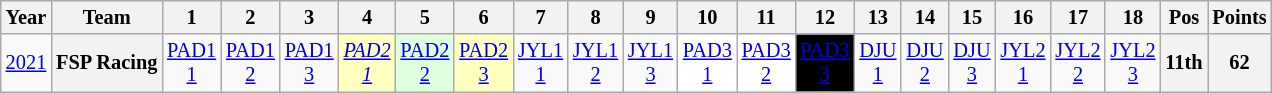<table class="wikitable" style="text-align:center; font-size:85%">
<tr>
<th>Year</th>
<th>Team</th>
<th>1</th>
<th>2</th>
<th>3</th>
<th>4</th>
<th>5</th>
<th>6</th>
<th>7</th>
<th>8</th>
<th>9</th>
<th>10</th>
<th>11</th>
<th>12</th>
<th>13</th>
<th>14</th>
<th>15</th>
<th>16</th>
<th>17</th>
<th>18</th>
<th>Pos</th>
<th>Points</th>
</tr>
<tr>
<td><a href='#'>2021</a></td>
<th nowrap="">FSP Racing</th>
<td style="background:#;"><a href='#'>PAD1<br>1</a></td>
<td style="background:#;"><a href='#'>PAD1<br>2</a></td>
<td style="background:#;"><a href='#'>PAD1<br>3</a></td>
<td style="background:#FFFFBF;"><em><a href='#'>PAD2<br>1</a></em><br></td>
<td style="background:#DFFFDF;"><a href='#'>PAD2<br>2</a><br></td>
<td style="background:#FFFFBF;"><a href='#'>PAD2<br>3</a><br></td>
<td style="background:#;"><a href='#'>JYL1<br>1</a></td>
<td style="background:#;"><a href='#'>JYL1<br>2</a></td>
<td style="background:#;"><a href='#'>JYL1<br>3</a></td>
<td style="background:#FFFFFF;"><a href='#'>PAD3<br>1</a><br></td>
<td style="background:#FFFFFF;"><a href='#'>PAD3<br>2</a><br></td>
<td style="background:#000000; color:#FFFFFF"><a href='#'>PAD3<br>3</a><br></td>
<td style="background:#;"><a href='#'>DJU<br>1</a></td>
<td style="background:#;"><a href='#'>DJU<br>2</a></td>
<td style="background:#;"><a href='#'>DJU<br>3</a></td>
<td style="background:#;"><a href='#'>JYL2<br>1</a></td>
<td style="background:#;"><a href='#'>JYL2<br>2</a></td>
<td style="background:#;"><a href='#'>JYL2<br>3</a></td>
<th>11th</th>
<th>62</th>
</tr>
</table>
